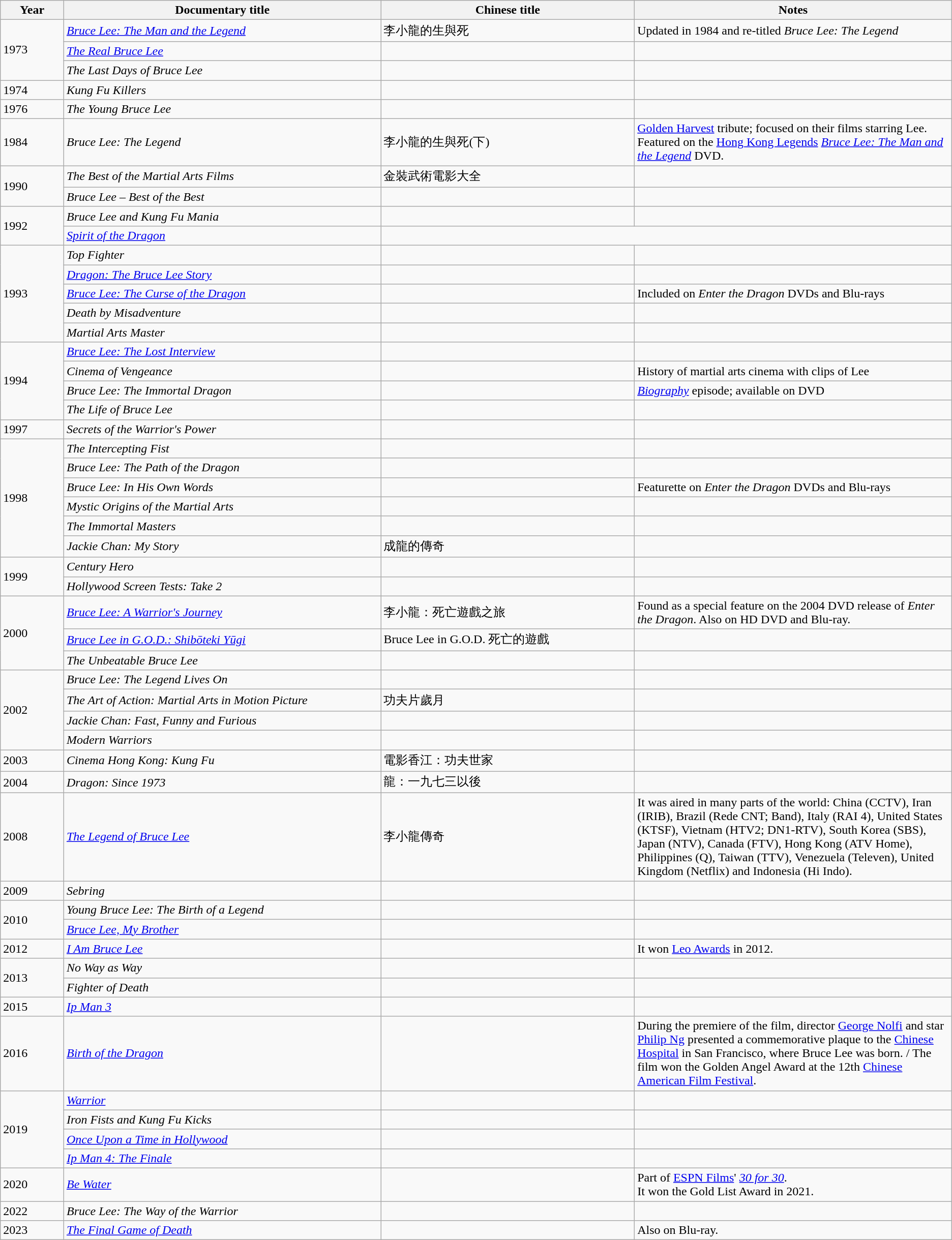<table class="wikitable">
<tr>
<th width=5%>Year</th>
<th width=25%>Documentary title</th>
<th width=20%>Chinese title</th>
<th width=25%>Notes</th>
</tr>
<tr>
<td rowspan="3">1973</td>
<td><em><a href='#'>Bruce Lee: The Man and the Legend</a></em></td>
<td>李小龍的生與死</td>
<td>Updated in 1984 and re-titled <em>Bruce Lee: The Legend</em></td>
</tr>
<tr>
<td><em><a href='#'>The Real Bruce Lee</a></em></td>
<td></td>
<td></td>
</tr>
<tr>
<td><em>The Last Days of Bruce Lee</em></td>
<td></td>
<td></td>
</tr>
<tr>
<td>1974</td>
<td><em>Kung Fu Killers</em></td>
<td></td>
<td></td>
</tr>
<tr>
<td>1976</td>
<td><em>The Young Bruce Lee</em></td>
<td></td>
<td></td>
</tr>
<tr>
<td>1984</td>
<td><em>Bruce Lee: The Legend</em></td>
<td>李小龍的生與死(下)</td>
<td><a href='#'>Golden Harvest</a> tribute; focused on their films starring Lee. Featured on the <a href='#'>Hong Kong Legends</a> <em><a href='#'>Bruce Lee: The Man and the Legend</a></em> DVD.</td>
</tr>
<tr>
<td rowspan="2">1990</td>
<td><em>The Best of the Martial Arts Films</em></td>
<td>金裝武術電影大全</td>
<td></td>
</tr>
<tr>
<td><em>Bruce Lee – Best of the Best</em></td>
<td></td>
<td></td>
</tr>
<tr>
<td rowspan="2">1992</td>
<td><em>Bruce Lee and Kung Fu Mania</em></td>
<td></td>
<td></td>
</tr>
<tr>
<td><em><a href='#'>Spirit of the Dragon</a></em></td>
</tr>
<tr>
<td rowspan="5">1993</td>
<td><em>Top Fighter</em></td>
<td></td>
<td></td>
</tr>
<tr>
<td><em><a href='#'>Dragon: The Bruce Lee Story</a></em></td>
<td></td>
<td></td>
</tr>
<tr>
<td><em><a href='#'>Bruce Lee: The Curse of the Dragon</a></em></td>
<td></td>
<td>Included on <em>Enter the Dragon</em> DVDs and Blu-rays</td>
</tr>
<tr>
<td><em>Death by Misadventure</em></td>
<td></td>
<td></td>
</tr>
<tr>
<td><em>Martial Arts Master</em></td>
<td></td>
<td></td>
</tr>
<tr>
<td rowspan="4">1994</td>
<td><em><a href='#'>Bruce Lee: The Lost Interview</a></em></td>
<td></td>
<td></td>
</tr>
<tr>
<td><em>Cinema of Vengeance</em></td>
<td></td>
<td>History of martial arts cinema with clips of Lee</td>
</tr>
<tr>
<td><em>Bruce Lee: The Immortal Dragon</em></td>
<td></td>
<td><em><a href='#'>Biography</a></em> episode; available on DVD</td>
</tr>
<tr>
<td><em>The Life of Bruce Lee</em></td>
<td></td>
<td></td>
</tr>
<tr>
<td>1997</td>
<td><em>Secrets of the Warrior's Power</em></td>
<td></td>
<td></td>
</tr>
<tr>
<td rowspan="6">1998</td>
<td><em>The Intercepting Fist</em></td>
<td></td>
<td></td>
</tr>
<tr>
<td><em>Bruce Lee: The Path of the Dragon</em></td>
<td></td>
<td></td>
</tr>
<tr>
<td><em>Bruce Lee: In His Own Words</em></td>
<td></td>
<td>Featurette on <em>Enter the Dragon</em> DVDs and Blu-rays</td>
</tr>
<tr>
<td><em>Mystic Origins of the Martial Arts</em></td>
<td></td>
<td></td>
</tr>
<tr>
<td><em>The Immortal Masters</em></td>
<td></td>
<td></td>
</tr>
<tr>
<td><em>Jackie Chan: My Story</em></td>
<td>成龍的傳奇</td>
<td></td>
</tr>
<tr>
<td rowspan="2">1999</td>
<td><em>Century Hero</em></td>
<td></td>
<td></td>
</tr>
<tr>
<td><em>Hollywood Screen Tests: Take 2</em></td>
<td></td>
<td></td>
</tr>
<tr>
<td rowspan="3">2000</td>
<td><em><a href='#'>Bruce Lee: A Warrior's Journey</a></em></td>
<td>李小龍：死亡遊戲之旅</td>
<td>Found as a special feature on the 2004 DVD release of <em>Enter the Dragon</em>. Also on HD DVD and Blu-ray.</td>
</tr>
<tr>
<td><em><a href='#'>Bruce Lee in G.O.D.: Shibōteki Yūgi</a></em></td>
<td>Bruce Lee in G.O.D. 死亡的遊戲</td>
<td></td>
</tr>
<tr>
<td><em>The Unbeatable Bruce Lee</em></td>
<td></td>
<td></td>
</tr>
<tr>
<td rowspan="4">2002</td>
<td><em>Bruce Lee: The Legend Lives On</em></td>
<td></td>
<td></td>
</tr>
<tr>
<td><em>The Art of Action: Martial Arts in Motion Picture</em></td>
<td>功夫片歲月</td>
<td></td>
</tr>
<tr>
<td><em>Jackie Chan: Fast, Funny and Furious</em></td>
<td></td>
<td></td>
</tr>
<tr>
<td><em>Modern Warriors</em></td>
<td></td>
<td></td>
</tr>
<tr>
<td>2003</td>
<td><em>Cinema Hong Kong: Kung Fu</em></td>
<td>電影香江：功夫世家</td>
<td></td>
</tr>
<tr>
<td>2004</td>
<td><em>Dragon: Since 1973</em></td>
<td>龍：一九七三以後</td>
<td></td>
</tr>
<tr>
<td>2008</td>
<td><em><a href='#'>The Legend of Bruce Lee</a></em></td>
<td>李小龍傳奇</td>
<td>It was aired in many parts of the world: China (CCTV), Iran (IRIB), Brazil (Rede CNT; Band), Italy (RAI 4), United States (KTSF), Vietnam (HTV2; DN1-RTV), South Korea (SBS), Japan (NTV), Canada (FTV), Hong Kong (ATV Home), Philippines (Q), Taiwan (TTV), Venezuela (Televen), United Kingdom (Netflix) and Indonesia (Hi Indo).</td>
</tr>
<tr>
<td>2009</td>
<td><em>Sebring</em></td>
<td></td>
<td></td>
</tr>
<tr>
<td rowspan="2">2010</td>
<td><em>Young Bruce Lee: The Birth of a Legend</em></td>
<td></td>
<td></td>
</tr>
<tr>
<td><em><a href='#'>Bruce Lee, My Brother</a></em></td>
<td></td>
<td></td>
</tr>
<tr>
<td>2012</td>
<td><em><a href='#'>I Am Bruce Lee</a></em></td>
<td></td>
<td>It won <a href='#'>Leo Awards</a> in 2012.</td>
</tr>
<tr>
<td rowspan="2">2013</td>
<td><em>No Way as Way</em></td>
<td></td>
<td></td>
</tr>
<tr>
<td><em>Fighter of Death</em></td>
<td></td>
<td></td>
</tr>
<tr>
<td>2015</td>
<td><em><a href='#'>Ip Man 3</a></em></td>
<td></td>
<td></td>
</tr>
<tr>
<td>2016</td>
<td><em><a href='#'>Birth of the Dragon</a></em></td>
<td></td>
<td>During the premiere of the film, director <a href='#'>George Nolfi</a> and star <a href='#'>Philip Ng</a> presented a commemorative plaque to the <a href='#'>Chinese Hospital</a> in San Francisco, where Bruce Lee was born. / The film won the Golden Angel Award at the 12th <a href='#'>Chinese American Film Festival</a>.</td>
</tr>
<tr>
<td rowspan="4">2019</td>
<td><em><a href='#'>Warrior</a></em></td>
<td></td>
<td></td>
</tr>
<tr>
<td><em>Iron Fists and Kung Fu Kicks</em></td>
<td></td>
<td></td>
</tr>
<tr>
<td><em><a href='#'>Once Upon a Time in Hollywood</a></em></td>
<td></td>
<td></td>
</tr>
<tr>
<td><em><a href='#'>Ip Man 4: The Finale</a></em></td>
<td></td>
<td></td>
</tr>
<tr>
<td>2020</td>
<td><em><a href='#'>Be Water</a></em></td>
<td></td>
<td>Part of <a href='#'>ESPN Films</a>' <em><a href='#'>30 for 30</a></em>.<br>It won the Gold List Award in 2021.</td>
</tr>
<tr>
<td>2022</td>
<td><em>Bruce Lee: The Way of the Warrior</em></td>
<td></td>
<td></td>
</tr>
<tr>
<td>2023</td>
<td><em><a href='#'>The Final Game of Death</a></em></td>
<td></td>
<td>Also on Blu-ray.</td>
</tr>
</table>
